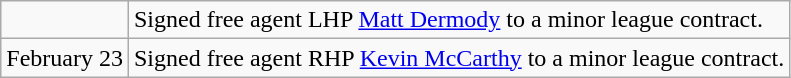<table class="wikitable">
<tr>
<td></td>
<td>Signed free agent LHP <a href='#'>Matt Dermody</a> to a minor league contract.</td>
</tr>
<tr>
<td>February 23</td>
<td>Signed free agent RHP <a href='#'>Kevin McCarthy</a> to a minor league contract.</td>
</tr>
</table>
